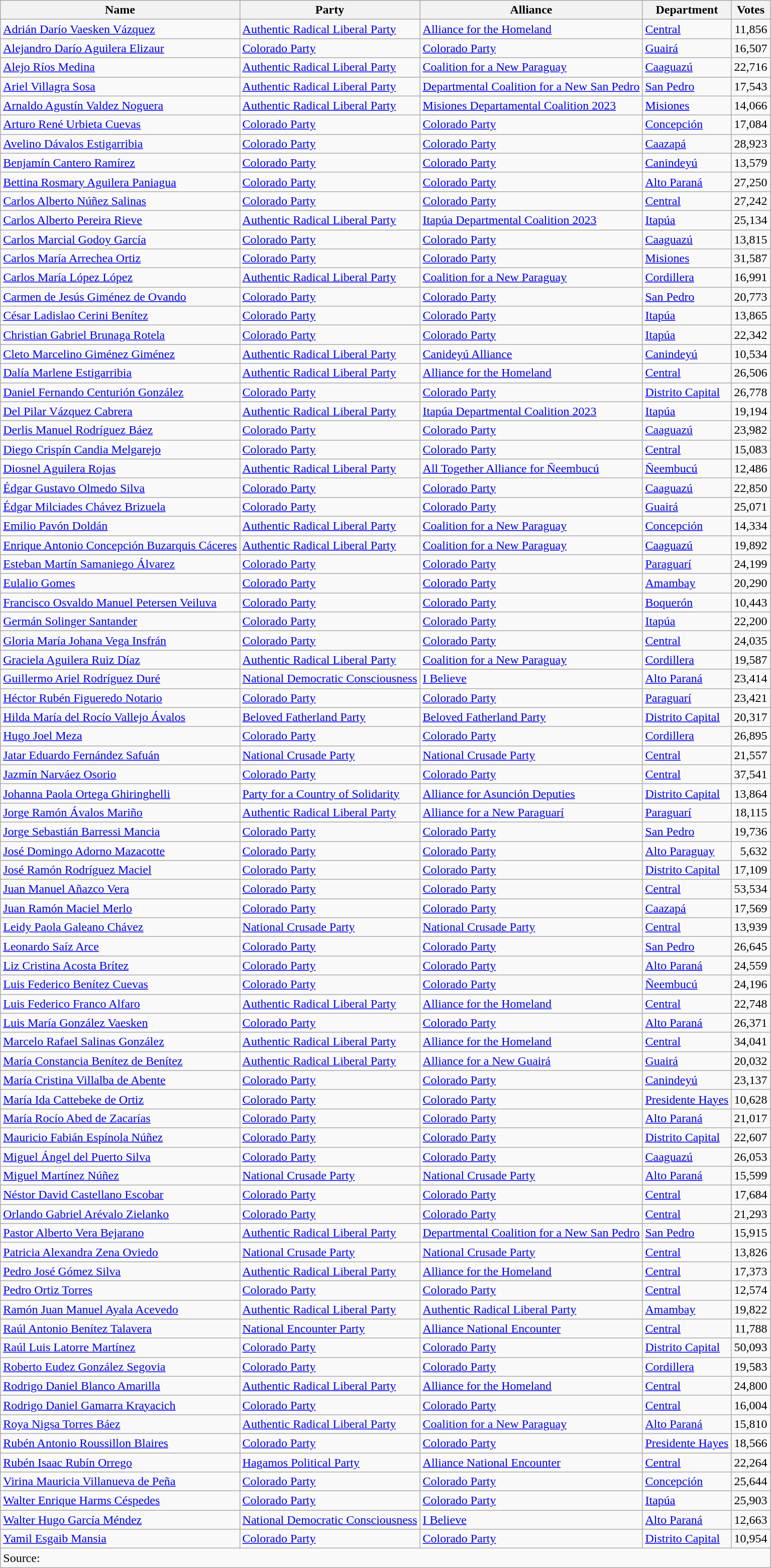<table class="wikitable sortable">
<tr>
<th>Name</th>
<th>Party</th>
<th>Alliance</th>
<th>Department</th>
<th>Votes</th>
</tr>
<tr>
<td><a href='#'>Adrián Darío Vaesken Vázquez</a></td>
<td><a href='#'>Authentic Radical Liberal Party</a></td>
<td><a href='#'>Alliance for the Homeland</a></td>
<td><a href='#'>Central</a></td>
<td align=right>11,856</td>
</tr>
<tr>
<td><a href='#'>Alejandro Darío Aguilera Elizaur</a></td>
<td><a href='#'>Colorado Party</a></td>
<td><a href='#'>Colorado Party</a></td>
<td><a href='#'>Guairá</a></td>
<td align=right>16,507</td>
</tr>
<tr>
<td><a href='#'>Alejo Ríos Medina</a></td>
<td><a href='#'>Authentic Radical Liberal Party</a></td>
<td><a href='#'>Coalition for a New Paraguay</a></td>
<td><a href='#'>Caaguazú</a></td>
<td align=right>22,716</td>
</tr>
<tr>
<td><a href='#'>Ariel Villagra Sosa</a></td>
<td><a href='#'>Authentic Radical Liberal Party</a></td>
<td><a href='#'>Departmental Coalition for a New San Pedro</a></td>
<td><a href='#'>San Pedro</a></td>
<td align=right>17,543</td>
</tr>
<tr>
<td><a href='#'>Arnaldo Agustín Valdez Noguera</a></td>
<td><a href='#'>Authentic Radical Liberal Party</a></td>
<td><a href='#'>Misiones Departamental Coalition 2023</a></td>
<td><a href='#'>Misiones</a></td>
<td align=right>14,066</td>
</tr>
<tr>
<td><a href='#'>Arturo René Urbieta Cuevas</a></td>
<td><a href='#'>Colorado Party</a></td>
<td><a href='#'>Colorado Party</a></td>
<td><a href='#'>Concepción</a></td>
<td align=right>17,084</td>
</tr>
<tr>
<td><a href='#'>Avelino Dávalos Estigarribia</a></td>
<td><a href='#'>Colorado Party</a></td>
<td><a href='#'>Colorado Party</a></td>
<td><a href='#'>Caazapá</a></td>
<td align=right>28,923</td>
</tr>
<tr>
<td><a href='#'>Benjamín Cantero Ramírez</a></td>
<td><a href='#'>Colorado Party</a></td>
<td><a href='#'>Colorado Party</a></td>
<td><a href='#'>Canindeyú</a></td>
<td align=right>13,579</td>
</tr>
<tr>
<td><a href='#'>Bettina Rosmary Aguilera Paniagua</a></td>
<td><a href='#'>Colorado Party</a></td>
<td><a href='#'>Colorado Party</a></td>
<td><a href='#'>Alto Paraná</a></td>
<td align=right>27,250</td>
</tr>
<tr>
<td><a href='#'>Carlos Alberto Núñez Salinas</a></td>
<td><a href='#'>Colorado Party</a></td>
<td><a href='#'>Colorado Party</a></td>
<td><a href='#'>Central</a></td>
<td align=right>27,242</td>
</tr>
<tr>
<td><a href='#'>Carlos Alberto Pereira Rieve</a></td>
<td><a href='#'>Authentic Radical Liberal Party</a></td>
<td><a href='#'>Itapúa Departmental Coalition 2023</a></td>
<td><a href='#'>Itapúa</a></td>
<td align=right>25,134</td>
</tr>
<tr>
<td><a href='#'>Carlos Marcial Godoy García</a></td>
<td><a href='#'>Colorado Party</a></td>
<td><a href='#'>Colorado Party</a></td>
<td><a href='#'>Caaguazú</a></td>
<td align=right>13,815</td>
</tr>
<tr>
<td><a href='#'>Carlos María Arrechea Ortiz</a></td>
<td><a href='#'>Colorado Party</a></td>
<td><a href='#'>Colorado Party</a></td>
<td><a href='#'>Misiones</a></td>
<td align=right>31,587</td>
</tr>
<tr>
<td><a href='#'>Carlos María López López</a></td>
<td><a href='#'>Authentic Radical Liberal Party</a></td>
<td><a href='#'>Coalition for a New Paraguay</a></td>
<td><a href='#'>Cordillera</a></td>
<td align=right>16,991</td>
</tr>
<tr>
<td><a href='#'>Carmen de Jesús Giménez de Ovando</a></td>
<td><a href='#'>Colorado Party</a></td>
<td><a href='#'>Colorado Party</a></td>
<td><a href='#'>San Pedro</a></td>
<td align=right>20,773</td>
</tr>
<tr>
<td><a href='#'>César Ladislao Cerini Benítez</a></td>
<td><a href='#'>Colorado Party</a></td>
<td><a href='#'>Colorado Party</a></td>
<td><a href='#'>Itapúa</a></td>
<td align=right>13,865</td>
</tr>
<tr>
<td><a href='#'>Christian Gabriel Brunaga Rotela</a></td>
<td><a href='#'>Colorado Party</a></td>
<td><a href='#'>Colorado Party</a></td>
<td><a href='#'>Itapúa</a></td>
<td align=right>22,342</td>
</tr>
<tr>
<td><a href='#'>Cleto Marcelino Giménez Giménez</a></td>
<td><a href='#'>Authentic Radical Liberal Party</a></td>
<td><a href='#'>Canideyú Alliance</a></td>
<td><a href='#'>Canindeyú</a></td>
<td align=right>10,534</td>
</tr>
<tr>
<td><a href='#'>Dalía Marlene Estigarribia</a></td>
<td><a href='#'>Authentic Radical Liberal Party</a></td>
<td><a href='#'>Alliance for the Homeland</a></td>
<td><a href='#'>Central</a></td>
<td align=right>26,506</td>
</tr>
<tr>
<td><a href='#'>Daniel Fernando Centurión González</a></td>
<td><a href='#'>Colorado Party</a></td>
<td><a href='#'>Colorado Party</a></td>
<td><a href='#'>Distrito Capital</a></td>
<td align=right>26,778</td>
</tr>
<tr>
<td><a href='#'>Del Pilar Vázquez Cabrera</a></td>
<td><a href='#'>Authentic Radical Liberal Party</a></td>
<td><a href='#'>Itapúa Departmental Coalition 2023</a></td>
<td><a href='#'>Itapúa</a></td>
<td align=right>19,194</td>
</tr>
<tr>
<td><a href='#'>Derlis Manuel Rodríguez Báez</a></td>
<td><a href='#'>Colorado Party</a></td>
<td><a href='#'>Colorado Party</a></td>
<td><a href='#'>Caaguazú</a></td>
<td align=right>23,982</td>
</tr>
<tr>
<td><a href='#'>Diego Crispín Candia Melgarejo</a></td>
<td><a href='#'>Colorado Party</a></td>
<td><a href='#'>Colorado Party</a></td>
<td><a href='#'>Central</a></td>
<td align=right>15,083</td>
</tr>
<tr>
<td><a href='#'>Diosnel Aguilera Rojas</a></td>
<td><a href='#'>Authentic Radical Liberal Party</a></td>
<td><a href='#'>All Together Alliance for Ñeembucú</a></td>
<td><a href='#'>Ñeembucú</a></td>
<td align=right>12,486</td>
</tr>
<tr>
<td><a href='#'>Édgar Gustavo Olmedo Silva</a></td>
<td><a href='#'>Colorado Party</a></td>
<td><a href='#'>Colorado Party</a></td>
<td><a href='#'>Caaguazú</a></td>
<td align=right>22,850</td>
</tr>
<tr>
<td><a href='#'>Édgar Milciades Chávez Brizuela</a></td>
<td><a href='#'>Colorado Party</a></td>
<td><a href='#'>Colorado Party</a></td>
<td><a href='#'>Guairá</a></td>
<td align=right>25,071</td>
</tr>
<tr>
<td><a href='#'>Emilio Pavón Doldán</a></td>
<td><a href='#'>Authentic Radical Liberal Party</a></td>
<td><a href='#'>Coalition for a New Paraguay</a></td>
<td><a href='#'>Concepción</a></td>
<td align=right>14,334</td>
</tr>
<tr>
<td><a href='#'>Enrique Antonio Concepción Buzarquis Cáceres</a></td>
<td><a href='#'>Authentic Radical Liberal Party</a></td>
<td><a href='#'>Coalition for a New Paraguay</a></td>
<td><a href='#'>Caaguazú</a></td>
<td align=right>19,892</td>
</tr>
<tr>
<td><a href='#'>Esteban Martín Samaniego Álvarez</a></td>
<td><a href='#'>Colorado Party</a></td>
<td><a href='#'>Colorado Party</a></td>
<td><a href='#'>Paraguarí</a></td>
<td align=right>24,199</td>
</tr>
<tr>
<td><a href='#'>Eulalio Gomes</a></td>
<td><a href='#'>Colorado Party</a></td>
<td><a href='#'>Colorado Party</a></td>
<td><a href='#'>Amambay</a></td>
<td align=right>20,290</td>
</tr>
<tr>
<td><a href='#'>Francisco Osvaldo Manuel Petersen Veiluva</a></td>
<td><a href='#'>Colorado Party</a></td>
<td><a href='#'>Colorado Party</a></td>
<td><a href='#'>Boquerón</a></td>
<td align=right>10,443</td>
</tr>
<tr>
<td><a href='#'>Germán Solinger Santander</a></td>
<td><a href='#'>Colorado Party</a></td>
<td><a href='#'>Colorado Party</a></td>
<td><a href='#'>Itapúa</a></td>
<td align=right>22,200</td>
</tr>
<tr>
<td><a href='#'>Gloria María Johana Vega Insfrán</a></td>
<td><a href='#'>Colorado Party</a></td>
<td><a href='#'>Colorado Party</a></td>
<td><a href='#'>Central</a></td>
<td align=right>24,035</td>
</tr>
<tr>
<td><a href='#'>Graciela Aguilera Ruiz Díaz</a></td>
<td><a href='#'>Authentic Radical Liberal Party</a></td>
<td><a href='#'>Coalition for a New Paraguay</a></td>
<td><a href='#'>Cordillera</a></td>
<td align=right>19,587</td>
</tr>
<tr>
<td><a href='#'>Guillermo Ariel Rodríguez Duré</a></td>
<td><a href='#'>National Democratic Consciousness</a></td>
<td><a href='#'>I Believe</a></td>
<td><a href='#'>Alto Paraná</a></td>
<td align=right>23,414</td>
</tr>
<tr>
<td><a href='#'>Héctor Rubén Figueredo Notario</a></td>
<td><a href='#'>Colorado Party</a></td>
<td><a href='#'>Colorado Party</a></td>
<td><a href='#'>Paraguarí</a></td>
<td align=right>23,421</td>
</tr>
<tr>
<td><a href='#'>Hilda María del Rocío Vallejo Ávalos</a></td>
<td><a href='#'>Beloved Fatherland Party</a></td>
<td><a href='#'>Beloved Fatherland Party</a></td>
<td><a href='#'>Distrito Capital</a></td>
<td align=right>20,317</td>
</tr>
<tr>
<td><a href='#'>Hugo Joel Meza</a></td>
<td><a href='#'>Colorado Party</a></td>
<td><a href='#'>Colorado Party</a></td>
<td><a href='#'>Cordillera</a></td>
<td align=right>26,895</td>
</tr>
<tr>
<td><a href='#'>Jatar Eduardo Fernández Safuán</a></td>
<td><a href='#'>National Crusade Party</a></td>
<td><a href='#'>National Crusade Party</a></td>
<td><a href='#'>Central</a></td>
<td align=right>21,557</td>
</tr>
<tr>
<td><a href='#'>Jazmín Narváez Osorio</a></td>
<td><a href='#'>Colorado Party</a></td>
<td><a href='#'>Colorado Party</a></td>
<td><a href='#'>Central</a></td>
<td align=right>37,541</td>
</tr>
<tr>
<td><a href='#'>Johanna Paola Ortega Ghiringhelli</a></td>
<td><a href='#'>Party for a Country of Solidarity</a></td>
<td><a href='#'>Alliance for Asunción Deputies</a></td>
<td><a href='#'>Distrito Capital</a></td>
<td align=right>13,864</td>
</tr>
<tr>
<td><a href='#'>Jorge Ramón Ávalos Mariño</a></td>
<td><a href='#'>Authentic Radical Liberal Party</a></td>
<td><a href='#'>Alliance for a New Paraguarí</a></td>
<td><a href='#'>Paraguarí</a></td>
<td align=right>18,115</td>
</tr>
<tr>
<td><a href='#'>Jorge Sebastián Barressi Mancia</a></td>
<td><a href='#'>Colorado Party</a></td>
<td><a href='#'>Colorado Party</a></td>
<td><a href='#'>San Pedro</a></td>
<td align=right>19,736</td>
</tr>
<tr>
<td><a href='#'>José Domingo Adorno Mazacotte</a></td>
<td><a href='#'>Colorado Party</a></td>
<td><a href='#'>Colorado Party</a></td>
<td><a href='#'>Alto Paraguay</a></td>
<td align=right>5,632</td>
</tr>
<tr>
<td><a href='#'>José Ramón Rodríguez Maciel</a></td>
<td><a href='#'>Colorado Party</a></td>
<td><a href='#'>Colorado Party</a></td>
<td><a href='#'>Distrito Capital</a></td>
<td align=right>17,109</td>
</tr>
<tr>
<td><a href='#'>Juan Manuel Añazco Vera</a></td>
<td><a href='#'>Colorado Party</a></td>
<td><a href='#'>Colorado Party</a></td>
<td><a href='#'>Central</a></td>
<td align=right>53,534</td>
</tr>
<tr>
<td><a href='#'>Juan Ramón Maciel Merlo</a></td>
<td><a href='#'>Colorado Party</a></td>
<td><a href='#'>Colorado Party</a></td>
<td><a href='#'>Caazapá</a></td>
<td align=right>17,569</td>
</tr>
<tr>
<td><a href='#'>Leidy Paola Galeano Chávez</a></td>
<td><a href='#'>National Crusade Party</a></td>
<td><a href='#'>National Crusade Party</a></td>
<td><a href='#'>Central</a></td>
<td align=right>13,939</td>
</tr>
<tr>
<td><a href='#'>Leonardo Saíz Arce</a></td>
<td><a href='#'>Colorado Party</a></td>
<td><a href='#'>Colorado Party</a></td>
<td><a href='#'>San Pedro</a></td>
<td align=right>26,645</td>
</tr>
<tr>
<td><a href='#'>Liz Cristina Acosta Brítez</a></td>
<td><a href='#'>Colorado Party</a></td>
<td><a href='#'>Colorado Party</a></td>
<td><a href='#'>Alto Paraná</a></td>
<td align=right>24,559</td>
</tr>
<tr>
<td><a href='#'>Luis Federico Benítez Cuevas</a></td>
<td><a href='#'>Colorado Party</a></td>
<td><a href='#'>Colorado Party</a></td>
<td><a href='#'>Ñeembucú</a></td>
<td align=right>24,196</td>
</tr>
<tr>
<td><a href='#'>Luis Federico Franco Alfaro</a></td>
<td><a href='#'>Authentic Radical Liberal Party</a></td>
<td><a href='#'>Alliance for the Homeland</a></td>
<td><a href='#'>Central</a></td>
<td align=right>22,748</td>
</tr>
<tr>
<td><a href='#'>Luis María González Vaesken</a></td>
<td><a href='#'>Colorado Party</a></td>
<td><a href='#'>Colorado Party</a></td>
<td><a href='#'>Alto Paraná</a></td>
<td align=right>26,371</td>
</tr>
<tr>
<td><a href='#'>Marcelo Rafael Salinas González</a></td>
<td><a href='#'>Authentic Radical Liberal Party</a></td>
<td><a href='#'>Alliance for the Homeland</a></td>
<td><a href='#'>Central</a></td>
<td align=right>34,041</td>
</tr>
<tr>
<td><a href='#'>María Constancia Benítez de Benítez</a></td>
<td><a href='#'>Authentic Radical Liberal Party</a></td>
<td><a href='#'>Alliance for a New Guairá</a></td>
<td><a href='#'>Guairá</a></td>
<td align=right>20,032</td>
</tr>
<tr>
<td><a href='#'>María Cristina Villalba de Abente</a></td>
<td><a href='#'>Colorado Party</a></td>
<td><a href='#'>Colorado Party</a></td>
<td><a href='#'>Canindeyú</a></td>
<td align=right>23,137</td>
</tr>
<tr>
<td><a href='#'>María Ida Cattebeke de Ortiz</a></td>
<td><a href='#'>Colorado Party</a></td>
<td><a href='#'>Colorado Party</a></td>
<td><a href='#'>Presidente Hayes</a></td>
<td align=right>10,628</td>
</tr>
<tr>
<td><a href='#'>María Rocío Abed de Zacarías</a></td>
<td><a href='#'>Colorado Party</a></td>
<td><a href='#'>Colorado Party</a></td>
<td><a href='#'>Alto Paraná</a></td>
<td align=right>21,017</td>
</tr>
<tr>
<td><a href='#'>Mauricio Fabián Espínola Núñez</a></td>
<td><a href='#'>Colorado Party</a></td>
<td><a href='#'>Colorado Party</a></td>
<td><a href='#'>Distrito Capital</a></td>
<td align=right>22,607</td>
</tr>
<tr>
<td><a href='#'>Miguel Ángel del Puerto Silva</a></td>
<td><a href='#'>Colorado Party</a></td>
<td><a href='#'>Colorado Party</a></td>
<td><a href='#'>Caaguazú</a></td>
<td align=right>26,053</td>
</tr>
<tr>
<td><a href='#'>Miguel Martínez Núñez</a></td>
<td><a href='#'>National Crusade Party</a></td>
<td><a href='#'>National Crusade Party</a></td>
<td><a href='#'>Alto Paraná</a></td>
<td align=right>15,599</td>
</tr>
<tr>
<td><a href='#'>Néstor David Castellano Escobar</a></td>
<td><a href='#'>Colorado Party</a></td>
<td><a href='#'>Colorado Party</a></td>
<td><a href='#'>Central</a></td>
<td align=right>17,684</td>
</tr>
<tr>
<td><a href='#'>Orlando Gabriel Arévalo Zielanko</a></td>
<td><a href='#'>Colorado Party</a></td>
<td><a href='#'>Colorado Party</a></td>
<td><a href='#'>Central</a></td>
<td align=right>21,293</td>
</tr>
<tr>
<td><a href='#'>Pastor Alberto Vera Bejarano</a></td>
<td><a href='#'>Authentic Radical Liberal Party</a></td>
<td><a href='#'>Departmental Coalition for a New San Pedro</a></td>
<td><a href='#'>San Pedro</a></td>
<td align=right>15,915</td>
</tr>
<tr>
<td><a href='#'>Patricia Alexandra Zena Oviedo</a></td>
<td><a href='#'>National Crusade Party</a></td>
<td><a href='#'>National Crusade Party</a></td>
<td><a href='#'>Central</a></td>
<td align=right>13,826</td>
</tr>
<tr>
<td><a href='#'>Pedro José Gómez Silva</a></td>
<td><a href='#'>Authentic Radical Liberal Party</a></td>
<td><a href='#'>Alliance for the Homeland</a></td>
<td><a href='#'>Central</a></td>
<td align=right>17,373</td>
</tr>
<tr>
<td><a href='#'>Pedro Ortiz Torres</a></td>
<td><a href='#'>Colorado Party</a></td>
<td><a href='#'>Colorado Party</a></td>
<td><a href='#'>Central</a></td>
<td align=right>12,574</td>
</tr>
<tr>
<td><a href='#'>Ramón Juan Manuel Ayala Acevedo</a></td>
<td><a href='#'>Authentic Radical Liberal Party</a></td>
<td><a href='#'>Authentic Radical Liberal Party</a></td>
<td><a href='#'>Amambay</a></td>
<td align=right>19,822</td>
</tr>
<tr>
<td><a href='#'>Raúl Antonio Benítez Talavera</a></td>
<td><a href='#'>National Encounter Party</a></td>
<td><a href='#'>Alliance National Encounter</a></td>
<td><a href='#'>Central</a></td>
<td align=right>11,788</td>
</tr>
<tr>
<td><a href='#'>Raúl Luis Latorre Martínez</a></td>
<td><a href='#'>Colorado Party</a></td>
<td><a href='#'>Colorado Party</a></td>
<td><a href='#'>Distrito Capital</a></td>
<td align=right>50,093</td>
</tr>
<tr>
<td><a href='#'>Roberto Eudez González Segovia</a></td>
<td><a href='#'>Colorado Party</a></td>
<td><a href='#'>Colorado Party</a></td>
<td><a href='#'>Cordillera</a></td>
<td align=right>19,583</td>
</tr>
<tr>
<td><a href='#'>Rodrigo Daniel Blanco Amarilla</a></td>
<td><a href='#'>Authentic Radical Liberal Party</a></td>
<td><a href='#'>Alliance for the Homeland</a></td>
<td><a href='#'>Central</a></td>
<td align=right>24,800</td>
</tr>
<tr>
<td><a href='#'>Rodrigo Daniel Gamarra Krayacich</a></td>
<td><a href='#'>Colorado Party</a></td>
<td><a href='#'>Colorado Party</a></td>
<td><a href='#'>Central</a></td>
<td align=right>16,004</td>
</tr>
<tr>
<td><a href='#'>Roya Nigsa Torres Báez</a></td>
<td><a href='#'>Authentic Radical Liberal Party</a></td>
<td><a href='#'>Coalition for a New Paraguay</a></td>
<td><a href='#'>Alto Paraná</a></td>
<td align=right>15,810</td>
</tr>
<tr>
<td><a href='#'>Rubén Antonio Roussillon Blaires</a></td>
<td><a href='#'>Colorado Party</a></td>
<td><a href='#'>Colorado Party</a></td>
<td><a href='#'>Presidente Hayes</a></td>
<td align=right>18,566</td>
</tr>
<tr>
<td><a href='#'>Rubén Isaac Rubín Orrego</a></td>
<td><a href='#'>Hagamos Political Party</a></td>
<td><a href='#'>Alliance National Encounter</a></td>
<td><a href='#'>Central</a></td>
<td align=right>22,264</td>
</tr>
<tr>
<td><a href='#'>Virina Mauricia Villanueva de Peña</a></td>
<td><a href='#'>Colorado Party</a></td>
<td><a href='#'>Colorado Party</a></td>
<td><a href='#'>Concepción</a></td>
<td align=right>25,644</td>
</tr>
<tr>
<td><a href='#'>Walter Enrique Harms Céspedes</a></td>
<td><a href='#'>Colorado Party</a></td>
<td><a href='#'>Colorado Party</a></td>
<td><a href='#'>Itapúa</a></td>
<td align=right>25,903</td>
</tr>
<tr>
<td><a href='#'>Walter Hugo García Méndez</a></td>
<td><a href='#'>National Democratic Consciousness</a></td>
<td><a href='#'>I Believe</a></td>
<td><a href='#'>Alto Paraná</a></td>
<td align=right>12,663</td>
</tr>
<tr>
<td><a href='#'>Yamil Esgaib Mansia</a></td>
<td><a href='#'>Colorado Party</a></td>
<td><a href='#'>Colorado Party</a></td>
<td><a href='#'>Distrito Capital</a></td>
<td align=right>10,954</td>
</tr>
<tr class=sortbottom>
<td colspan=5>Source: </td>
</tr>
</table>
